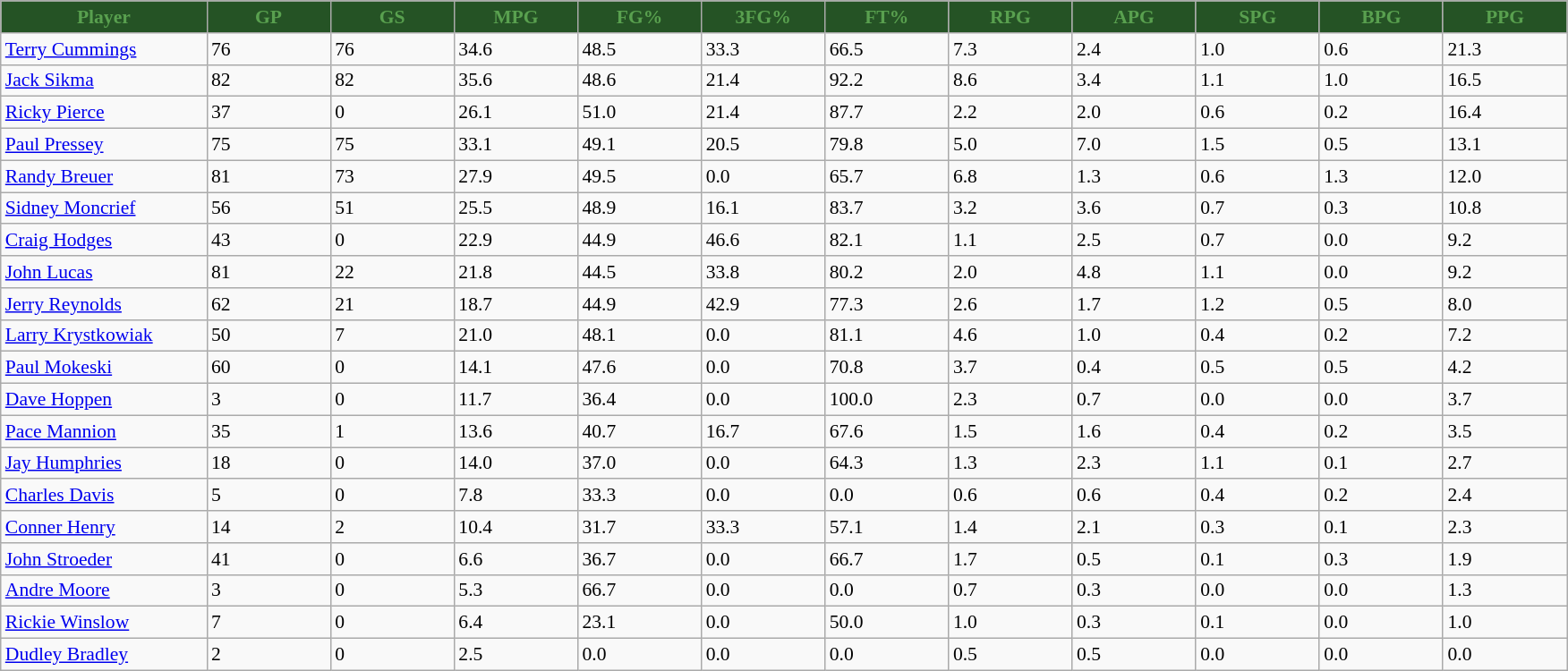<table class="wikitable sortable" style="font-size: 90%">
<tr>
<th style="background:#255325; color:#59A04F" width="10%">Player</th>
<th style="background:#255325; color:#59A04F" width="6%">GP</th>
<th style="background:#255325; color:#59A04F" width="6%">GS</th>
<th style="background:#255325; color:#59A04F" width="6%">MPG</th>
<th style="background:#255325; color:#59A04F" width="6%">FG%</th>
<th style="background:#255325; color:#59A04F" width="6%">3FG%</th>
<th style="background:#255325; color:#59A04F" width="6%">FT%</th>
<th style="background:#255325; color:#59A04F" width="6%">RPG</th>
<th style="background:#255325; color:#59A04F" width="6%">APG</th>
<th style="background:#255325; color:#59A04F" width="6%">SPG</th>
<th style="background:#255325; color:#59A04F" width="6%">BPG</th>
<th style="background:#255325; color:#59A04F" width="6%">PPG</th>
</tr>
<tr>
<td><a href='#'>Terry Cummings</a></td>
<td>76</td>
<td>76</td>
<td>34.6</td>
<td>48.5</td>
<td>33.3</td>
<td>66.5</td>
<td>7.3</td>
<td>2.4</td>
<td>1.0</td>
<td>0.6</td>
<td>21.3</td>
</tr>
<tr>
<td><a href='#'>Jack Sikma</a></td>
<td>82</td>
<td>82</td>
<td>35.6</td>
<td>48.6</td>
<td>21.4</td>
<td>92.2</td>
<td>8.6</td>
<td>3.4</td>
<td>1.1</td>
<td>1.0</td>
<td>16.5</td>
</tr>
<tr>
<td><a href='#'>Ricky Pierce</a></td>
<td>37</td>
<td>0</td>
<td>26.1</td>
<td>51.0</td>
<td>21.4</td>
<td>87.7</td>
<td>2.2</td>
<td>2.0</td>
<td>0.6</td>
<td>0.2</td>
<td>16.4</td>
</tr>
<tr>
<td><a href='#'>Paul Pressey</a></td>
<td>75</td>
<td>75</td>
<td>33.1</td>
<td>49.1</td>
<td>20.5</td>
<td>79.8</td>
<td>5.0</td>
<td>7.0</td>
<td>1.5</td>
<td>0.5</td>
<td>13.1</td>
</tr>
<tr>
<td><a href='#'>Randy Breuer</a></td>
<td>81</td>
<td>73</td>
<td>27.9</td>
<td>49.5</td>
<td>0.0</td>
<td>65.7</td>
<td>6.8</td>
<td>1.3</td>
<td>0.6</td>
<td>1.3</td>
<td>12.0</td>
</tr>
<tr>
<td><a href='#'>Sidney Moncrief</a></td>
<td>56</td>
<td>51</td>
<td>25.5</td>
<td>48.9</td>
<td>16.1</td>
<td>83.7</td>
<td>3.2</td>
<td>3.6</td>
<td>0.7</td>
<td>0.3</td>
<td>10.8</td>
</tr>
<tr>
<td><a href='#'>Craig Hodges</a></td>
<td>43</td>
<td>0</td>
<td>22.9</td>
<td>44.9</td>
<td>46.6</td>
<td>82.1</td>
<td>1.1</td>
<td>2.5</td>
<td>0.7</td>
<td>0.0</td>
<td>9.2</td>
</tr>
<tr>
<td><a href='#'>John Lucas</a></td>
<td>81</td>
<td>22</td>
<td>21.8</td>
<td>44.5</td>
<td>33.8</td>
<td>80.2</td>
<td>2.0</td>
<td>4.8</td>
<td>1.1</td>
<td>0.0</td>
<td>9.2</td>
</tr>
<tr>
<td><a href='#'>Jerry Reynolds</a></td>
<td>62</td>
<td>21</td>
<td>18.7</td>
<td>44.9</td>
<td>42.9</td>
<td>77.3</td>
<td>2.6</td>
<td>1.7</td>
<td>1.2</td>
<td>0.5</td>
<td>8.0</td>
</tr>
<tr>
<td><a href='#'>Larry Krystkowiak</a></td>
<td>50</td>
<td>7</td>
<td>21.0</td>
<td>48.1</td>
<td>0.0</td>
<td>81.1</td>
<td>4.6</td>
<td>1.0</td>
<td>0.4</td>
<td>0.2</td>
<td>7.2</td>
</tr>
<tr>
<td><a href='#'>Paul Mokeski</a></td>
<td>60</td>
<td>0</td>
<td>14.1</td>
<td>47.6</td>
<td>0.0</td>
<td>70.8</td>
<td>3.7</td>
<td>0.4</td>
<td>0.5</td>
<td>0.5</td>
<td>4.2</td>
</tr>
<tr>
<td><a href='#'>Dave Hoppen</a></td>
<td>3</td>
<td>0</td>
<td>11.7</td>
<td>36.4</td>
<td>0.0</td>
<td>100.0</td>
<td>2.3</td>
<td>0.7</td>
<td>0.0</td>
<td>0.0</td>
<td>3.7</td>
</tr>
<tr>
<td><a href='#'>Pace Mannion</a></td>
<td>35</td>
<td>1</td>
<td>13.6</td>
<td>40.7</td>
<td>16.7</td>
<td>67.6</td>
<td>1.5</td>
<td>1.6</td>
<td>0.4</td>
<td>0.2</td>
<td>3.5</td>
</tr>
<tr>
<td><a href='#'>Jay Humphries</a></td>
<td>18</td>
<td>0</td>
<td>14.0</td>
<td>37.0</td>
<td>0.0</td>
<td>64.3</td>
<td>1.3</td>
<td>2.3</td>
<td>1.1</td>
<td>0.1</td>
<td>2.7</td>
</tr>
<tr>
<td><a href='#'>Charles Davis</a></td>
<td>5</td>
<td>0</td>
<td>7.8</td>
<td>33.3</td>
<td>0.0</td>
<td>0.0</td>
<td>0.6</td>
<td>0.6</td>
<td>0.4</td>
<td>0.2</td>
<td>2.4</td>
</tr>
<tr>
<td><a href='#'>Conner Henry</a></td>
<td>14</td>
<td>2</td>
<td>10.4</td>
<td>31.7</td>
<td>33.3</td>
<td>57.1</td>
<td>1.4</td>
<td>2.1</td>
<td>0.3</td>
<td>0.1</td>
<td>2.3</td>
</tr>
<tr>
<td><a href='#'>John Stroeder</a></td>
<td>41</td>
<td>0</td>
<td>6.6</td>
<td>36.7</td>
<td>0.0</td>
<td>66.7</td>
<td>1.7</td>
<td>0.5</td>
<td>0.1</td>
<td>0.3</td>
<td>1.9</td>
</tr>
<tr>
<td><a href='#'>Andre Moore</a></td>
<td>3</td>
<td>0</td>
<td>5.3</td>
<td>66.7</td>
<td>0.0</td>
<td>0.0</td>
<td>0.7</td>
<td>0.3</td>
<td>0.0</td>
<td>0.0</td>
<td>1.3</td>
</tr>
<tr>
<td><a href='#'>Rickie Winslow</a></td>
<td>7</td>
<td>0</td>
<td>6.4</td>
<td>23.1</td>
<td>0.0</td>
<td>50.0</td>
<td>1.0</td>
<td>0.3</td>
<td>0.1</td>
<td>0.0</td>
<td>1.0</td>
</tr>
<tr>
<td><a href='#'>Dudley Bradley</a></td>
<td>2</td>
<td>0</td>
<td>2.5</td>
<td>0.0</td>
<td>0.0</td>
<td>0.0</td>
<td>0.5</td>
<td>0.5</td>
<td>0.0</td>
<td>0.0</td>
<td>0.0</td>
</tr>
</table>
